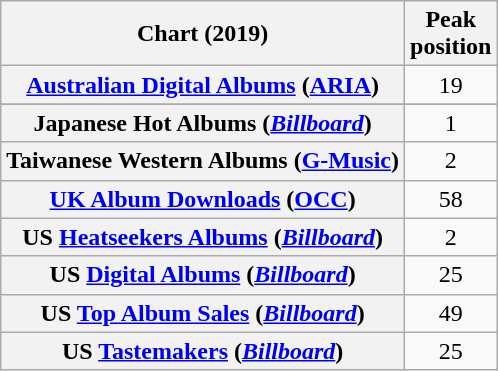<table class="wikitable sortable plainrowheaders" style="text-align:center">
<tr>
<th scope="col">Chart (2019)</th>
<th scope="col">Peak<br>position</th>
</tr>
<tr>
<th scope="row"><a href='#'>Australian Digital Albums</a> (<a href='#'>ARIA</a>)</th>
<td>19</td>
</tr>
<tr>
</tr>
<tr>
</tr>
<tr>
<th scope="row">Japanese Hot Albums (<em><a href='#'>Billboard</a></em>)</th>
<td>1</td>
</tr>
<tr>
<th scope="row">Taiwanese Western Albums (<a href='#'>G-Music</a>)</th>
<td>2</td>
</tr>
<tr>
<th scope="row"><a href='#'>UK Album Downloads</a> (<a href='#'>OCC</a>)</th>
<td>58</td>
</tr>
<tr>
<th scope="row">US <a href='#'>Heatseekers Albums</a> (<em><a href='#'>Billboard</a></em>)</th>
<td>2</td>
</tr>
<tr>
<th scope="row">US <a href='#'>Digital Albums</a> (<em><a href='#'>Billboard</a></em>)</th>
<td>25</td>
</tr>
<tr>
<th scope="row">US <a href='#'>Top Album Sales</a> (<em><a href='#'>Billboard</a></em>)</th>
<td>49</td>
</tr>
<tr>
<th scope="row">US <a href='#'>Tastemakers</a> (<em><a href='#'>Billboard</a></em>)</th>
<td>25</td>
</tr>
</table>
